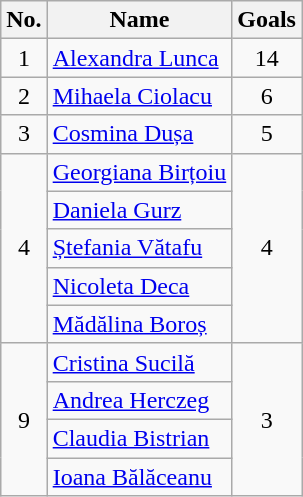<table class="wikitable sortable" style="text-align: center;">
<tr>
<th>No.</th>
<th>Name</th>
<th>Goals</th>
</tr>
<tr>
<td>1</td>
<td align="left"><a href='#'>Alexandra Lunca</a></td>
<td>14</td>
</tr>
<tr>
<td>2</td>
<td align="left"><a href='#'>Mihaela Ciolacu</a></td>
<td>6</td>
</tr>
<tr>
<td>3</td>
<td align="left"><a href='#'>Cosmina Dușa</a></td>
<td>5</td>
</tr>
<tr>
<td rowspan=5>4</td>
<td align="left"><a href='#'>Georgiana Birțoiu</a></td>
<td rowspan=5>4</td>
</tr>
<tr>
<td align="left"><a href='#'>Daniela Gurz</a></td>
</tr>
<tr>
<td align="left"><a href='#'>Ștefania Vătafu</a></td>
</tr>
<tr>
<td align="left"><a href='#'>Nicoleta Deca</a></td>
</tr>
<tr>
<td align="left"><a href='#'>Mădălina Boroș</a></td>
</tr>
<tr>
<td rowspan=4>9</td>
<td align="left"><a href='#'>Cristina Sucilă</a></td>
<td rowspan=4>3</td>
</tr>
<tr>
<td align="left"><a href='#'>Andrea Herczeg</a></td>
</tr>
<tr>
<td align="left"><a href='#'>Claudia Bistrian</a></td>
</tr>
<tr>
<td align="left"><a href='#'>Ioana Bălăceanu</a></td>
</tr>
</table>
